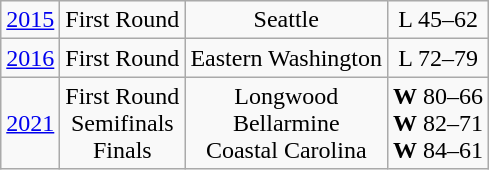<table class="wikitable">
<tr align="center">
<td><a href='#'>2015</a></td>
<td>First Round</td>
<td>Seattle</td>
<td>L 45–62</td>
</tr>
<tr align="center">
<td><a href='#'>2016</a></td>
<td>First Round</td>
<td>Eastern Washington</td>
<td>L 72–79</td>
</tr>
<tr align="center">
<td><a href='#'>2021</a></td>
<td>First Round<br>Semifinals<br>Finals</td>
<td>Longwood<br>Bellarmine<br>Coastal Carolina</td>
<td><strong>W</strong> 80–66<br><strong>W</strong> 82–71<br> <strong>W</strong> 84–61</td>
</tr>
</table>
